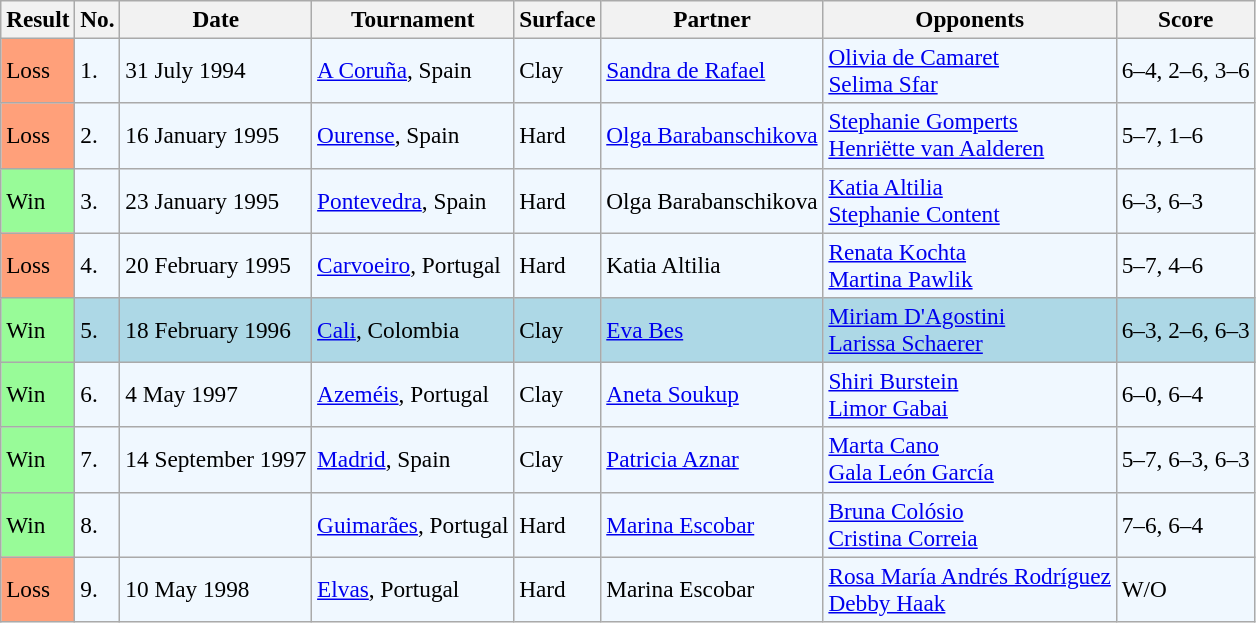<table class="sortable wikitable" style=font-size:97%>
<tr>
<th>Result</th>
<th>No.</th>
<th>Date</th>
<th>Tournament</th>
<th>Surface</th>
<th>Partner</th>
<th>Opponents</th>
<th>Score</th>
</tr>
<tr bgcolor=f0f8ff>
<td style="background:#ffa07a;">Loss</td>
<td>1.</td>
<td>31 July 1994</td>
<td><a href='#'>A Coruña</a>, Spain</td>
<td>Clay</td>
<td> <a href='#'>Sandra de Rafael</a></td>
<td> <a href='#'>Olivia de Camaret</a><br>  <a href='#'>Selima Sfar</a></td>
<td>6–4, 2–6, 3–6</td>
</tr>
<tr bgcolor="#f0f8ff">
<td style="background:#ffa07a;">Loss</td>
<td>2.</td>
<td>16 January 1995</td>
<td><a href='#'>Ourense</a>, Spain</td>
<td>Hard</td>
<td> <a href='#'>Olga Barabanschikova</a></td>
<td> <a href='#'>Stephanie Gomperts</a> <br>  <a href='#'>Henriëtte van Aalderen</a></td>
<td>5–7, 1–6</td>
</tr>
<tr bgcolor=f0f8ff>
<td style="background:#98fb98;">Win</td>
<td>3.</td>
<td>23 January 1995</td>
<td><a href='#'>Pontevedra</a>, Spain</td>
<td>Hard</td>
<td> Olga Barabanschikova</td>
<td> <a href='#'>Katia Altilia</a> <br>  <a href='#'>Stephanie Content</a></td>
<td>6–3, 6–3</td>
</tr>
<tr bgcolor=f0f8ff>
<td style="background:#ffa07a;">Loss</td>
<td>4.</td>
<td>20 February 1995</td>
<td><a href='#'>Carvoeiro</a>, Portugal</td>
<td>Hard</td>
<td> Katia Altilia</td>
<td> <a href='#'>Renata Kochta</a> <br>  <a href='#'>Martina Pawlik</a></td>
<td>5–7, 4–6</td>
</tr>
<tr style="background:lightblue;">
<td style="background:#98fb98;">Win</td>
<td>5.</td>
<td>18 February 1996</td>
<td><a href='#'>Cali</a>, Colombia</td>
<td>Clay</td>
<td> <a href='#'>Eva Bes</a></td>
<td> <a href='#'>Miriam D'Agostini</a><br> <a href='#'>Larissa Schaerer</a></td>
<td>6–3, 2–6, 6–3</td>
</tr>
<tr style="background:#f0f8ff;">
<td style="background:#98fb98;">Win</td>
<td>6.</td>
<td>4 May 1997</td>
<td><a href='#'>Azeméis</a>, Portugal</td>
<td>Clay</td>
<td> <a href='#'>Aneta Soukup</a></td>
<td> <a href='#'>Shiri Burstein</a><br> <a href='#'>Limor Gabai</a></td>
<td>6–0, 6–4</td>
</tr>
<tr style="background:#f0f8ff;">
<td style="background:#98fb98;">Win</td>
<td>7.</td>
<td>14 September 1997</td>
<td><a href='#'>Madrid</a>, Spain</td>
<td>Clay</td>
<td> <a href='#'>Patricia Aznar</a></td>
<td> <a href='#'>Marta Cano</a><br> <a href='#'>Gala León García</a></td>
<td>5–7, 6–3, 6–3</td>
</tr>
<tr bgcolor=#f0f8ff>
<td style="background:#98fb98;">Win</td>
<td>8.</td>
<td></td>
<td><a href='#'>Guimarães</a>, Portugal</td>
<td>Hard</td>
<td> <a href='#'>Marina Escobar</a></td>
<td> <a href='#'>Bruna Colósio</a> <br>  <a href='#'>Cristina Correia</a></td>
<td>7–6, 6–4</td>
</tr>
<tr bgcolor="#f0f8ff">
<td style="background:#ffa07a;">Loss</td>
<td>9.</td>
<td>10 May 1998</td>
<td><a href='#'>Elvas</a>, Portugal</td>
<td>Hard</td>
<td> Marina Escobar</td>
<td> <a href='#'>Rosa María Andrés Rodríguez</a> <br>  <a href='#'>Debby Haak</a></td>
<td>W/O</td>
</tr>
</table>
